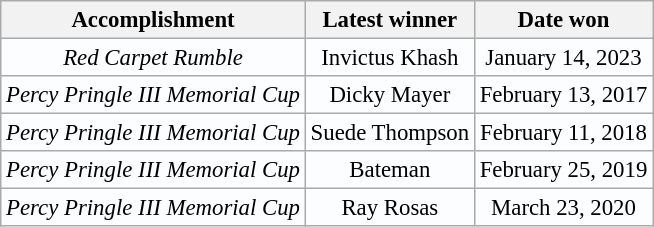<table class="wikitable" style="background:#fcfdff; font-size:95%; text-align: center;">
<tr>
<th>Accomplishment</th>
<th>Latest winner</th>
<th>Date won</th>
</tr>
<tr>
<td><em>Red Carpet Rumble</em></td>
<td align=center>Invictus Khash</td>
<td align=center>January 14, 2023</td>
</tr>
<tr>
<td><em>Percy Pringle III Memorial Cup</em></td>
<td align=center>Dicky Mayer</td>
<td align=center>February 13, 2017</td>
</tr>
<tr>
<td><em>Percy Pringle III Memorial Cup</em></td>
<td align=center>Suede Thompson</td>
<td align=center>February 11, 2018</td>
</tr>
<tr>
<td><em>Percy Pringle III Memorial Cup</em></td>
<td align=center>Bateman</td>
<td align=center>February 25, 2019</td>
</tr>
<tr>
<td><em>Percy Pringle III Memorial Cup</em></td>
<td align=center>Ray Rosas</td>
<td align=center>March 23, 2020</td>
</tr>
</table>
